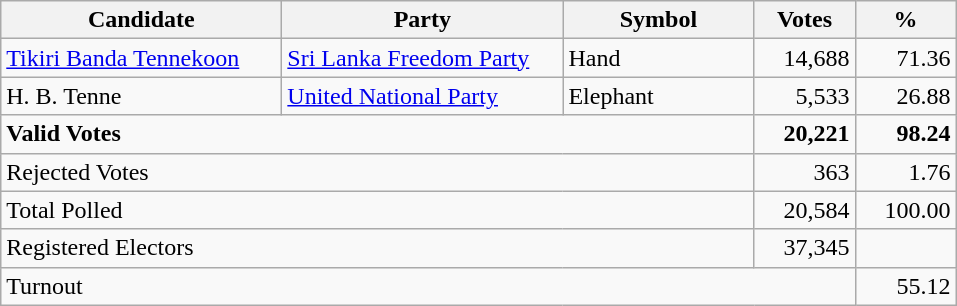<table class="wikitable" border="1" style="text-align:right;">
<tr>
<th align=left width="180">Candidate</th>
<th align=left width="180">Party</th>
<th align=left width="120">Symbol</th>
<th align=left width="60">Votes</th>
<th align=left width="60">%</th>
</tr>
<tr>
<td align=left><a href='#'>Tikiri Banda Tennekoon</a></td>
<td align=left><a href='#'>Sri Lanka Freedom Party</a></td>
<td align=left>Hand</td>
<td align=right>14,688</td>
<td align=right>71.36</td>
</tr>
<tr>
<td align=left>H. B. Tenne</td>
<td align=left><a href='#'>United National Party</a></td>
<td align=left>Elephant</td>
<td align=right>5,533</td>
<td align=right>26.88</td>
</tr>
<tr>
<td align=left colspan=3><strong>Valid Votes</strong></td>
<td align=right><strong>20,221</strong></td>
<td align=right><strong>98.24</strong></td>
</tr>
<tr>
<td align=left colspan=3>Rejected Votes</td>
<td align=right>363</td>
<td align=right>1.76</td>
</tr>
<tr>
<td align=left colspan=3>Total Polled</td>
<td align=right>20,584</td>
<td align=right>100.00</td>
</tr>
<tr>
<td align=left colspan=3>Registered Electors</td>
<td align=right>37,345</td>
<td></td>
</tr>
<tr>
<td align=left colspan=4>Turnout</td>
<td align=right>55.12</td>
</tr>
</table>
